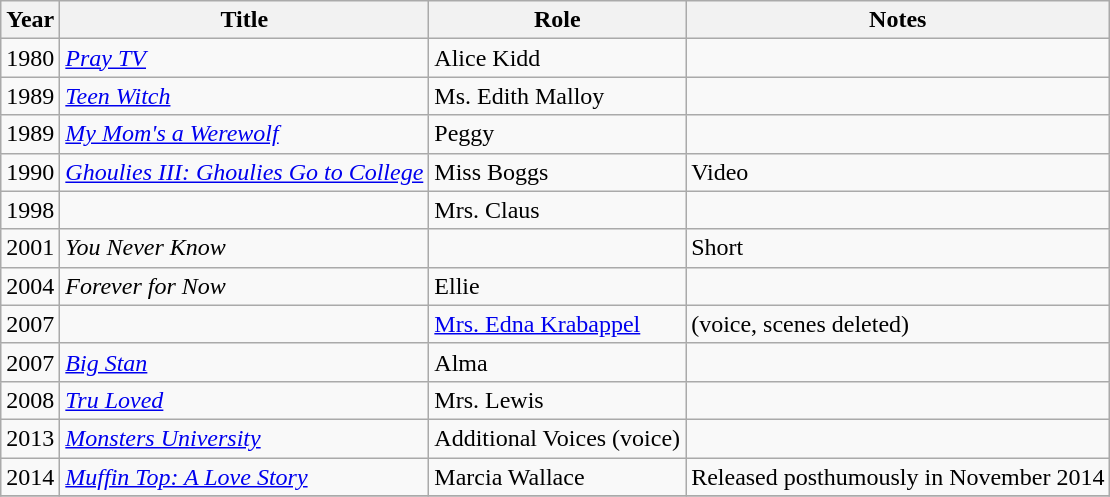<table class="wikitable sortable">
<tr>
<th>Year</th>
<th>Title</th>
<th>Role</th>
<th class="unsortable">Notes</th>
</tr>
<tr>
<td>1980</td>
<td><em><a href='#'>Pray TV</a></em></td>
<td>Alice Kidd</td>
<td></td>
</tr>
<tr>
<td>1989</td>
<td><em><a href='#'>Teen Witch</a></em></td>
<td>Ms. Edith Malloy</td>
<td></td>
</tr>
<tr>
<td>1989</td>
<td><em><a href='#'>My Mom's a Werewolf</a></em></td>
<td>Peggy</td>
<td></td>
</tr>
<tr>
<td>1990</td>
<td><em><a href='#'>Ghoulies III: Ghoulies Go to College</a></em></td>
<td>Miss Boggs</td>
<td>Video</td>
</tr>
<tr>
<td>1998</td>
<td><em></em></td>
<td>Mrs. Claus</td>
<td></td>
</tr>
<tr>
<td>2001</td>
<td><em>You Never Know</em></td>
<td></td>
<td>Short</td>
</tr>
<tr>
<td>2004</td>
<td><em>Forever for Now</em></td>
<td>Ellie</td>
<td></td>
</tr>
<tr>
<td>2007</td>
<td><em></em></td>
<td><a href='#'>Mrs. Edna Krabappel</a></td>
<td>(voice, scenes deleted)</td>
</tr>
<tr>
<td>2007</td>
<td><em><a href='#'>Big Stan</a></em></td>
<td>Alma</td>
<td></td>
</tr>
<tr>
<td>2008</td>
<td><em><a href='#'>Tru Loved</a></em></td>
<td>Mrs. Lewis</td>
<td></td>
</tr>
<tr>
<td>2013</td>
<td><em><a href='#'>Monsters University</a></em></td>
<td>Additional Voices (voice)</td>
<td></td>
</tr>
<tr>
<td>2014</td>
<td><em><a href='#'>Muffin Top: A Love Story</a></em></td>
<td>Marcia Wallace</td>
<td>Released posthumously in November 2014</td>
</tr>
<tr>
</tr>
</table>
